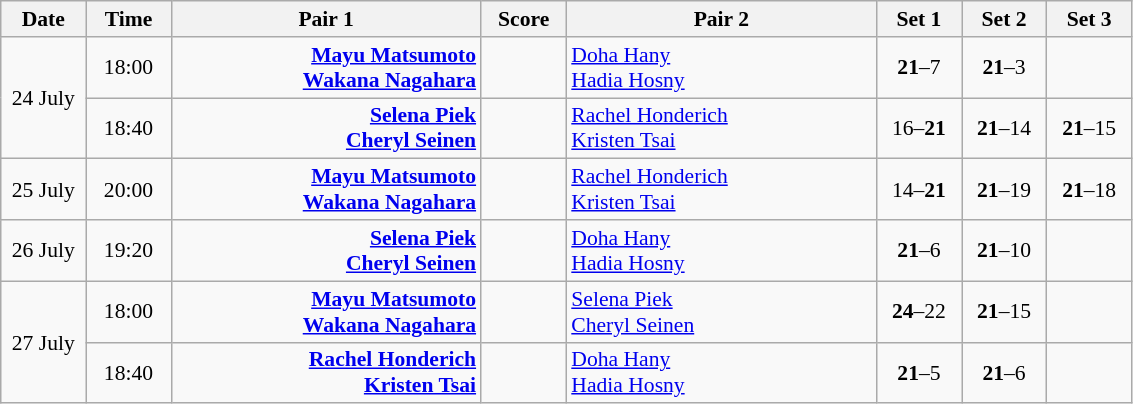<table class="wikitable" style="font-size:90%; text-align:center">
<tr>
<th width="50">Date</th>
<th width="50">Time</th>
<th width="200">Pair 1</th>
<th width="50">Score</th>
<th width="200">Pair 2</th>
<th width="50">Set 1</th>
<th width="50">Set 2</th>
<th width="50">Set 3</th>
</tr>
<tr>
<td rowspan="2">24 July</td>
<td>18:00</td>
<td align="right"><strong><a href='#'>Mayu Matsumoto</a> <br><a href='#'>Wakana Nagahara</a> </strong></td>
<td> </td>
<td align="left"> <a href='#'>Doha Hany</a><br> <a href='#'>Hadia Hosny</a></td>
<td><strong>21</strong>–7</td>
<td><strong>21</strong>–3</td>
<td></td>
</tr>
<tr>
<td>18:40</td>
<td align="right"><strong><a href='#'>Selena Piek</a> <br><a href='#'>Cheryl Seinen</a> </strong></td>
<td> </td>
<td align="left"> <a href='#'>Rachel Honderich</a><br> <a href='#'>Kristen Tsai</a></td>
<td>16–<strong>21</strong></td>
<td><strong>21</strong>–14</td>
<td><strong>21</strong>–15</td>
</tr>
<tr>
<td>25 July</td>
<td>20:00</td>
<td align="right"><strong><a href='#'>Mayu Matsumoto</a> <br><a href='#'>Wakana Nagahara</a> </strong></td>
<td> </td>
<td align="left"> <a href='#'>Rachel Honderich</a><br> <a href='#'>Kristen Tsai</a></td>
<td>14–<strong>21</strong></td>
<td><strong>21</strong>–19</td>
<td><strong>21</strong>–18</td>
</tr>
<tr>
<td>26 July</td>
<td>19:20</td>
<td align="right"><strong><a href='#'>Selena Piek</a> <br><a href='#'>Cheryl Seinen</a> </strong></td>
<td> </td>
<td align="left"> <a href='#'>Doha Hany</a><br> <a href='#'>Hadia Hosny</a></td>
<td><strong>21</strong>–6</td>
<td><strong>21</strong>–10</td>
<td></td>
</tr>
<tr>
<td rowspan="2">27 July</td>
<td>18:00</td>
<td align="right"><strong><a href='#'>Mayu Matsumoto</a> <br><a href='#'>Wakana Nagahara</a> </strong></td>
<td> </td>
<td align="left"> <a href='#'>Selena Piek</a><br> <a href='#'>Cheryl Seinen</a></td>
<td><strong>24</strong>–22</td>
<td><strong>21</strong>–15</td>
<td></td>
</tr>
<tr>
<td>18:40</td>
<td align="right"><strong><a href='#'>Rachel Honderich</a> <br><a href='#'>Kristen Tsai</a> </strong></td>
<td> </td>
<td align="left"> <a href='#'>Doha Hany</a><br> <a href='#'>Hadia Hosny</a></td>
<td><strong>21</strong>–5</td>
<td><strong>21</strong>–6</td>
<td></td>
</tr>
</table>
